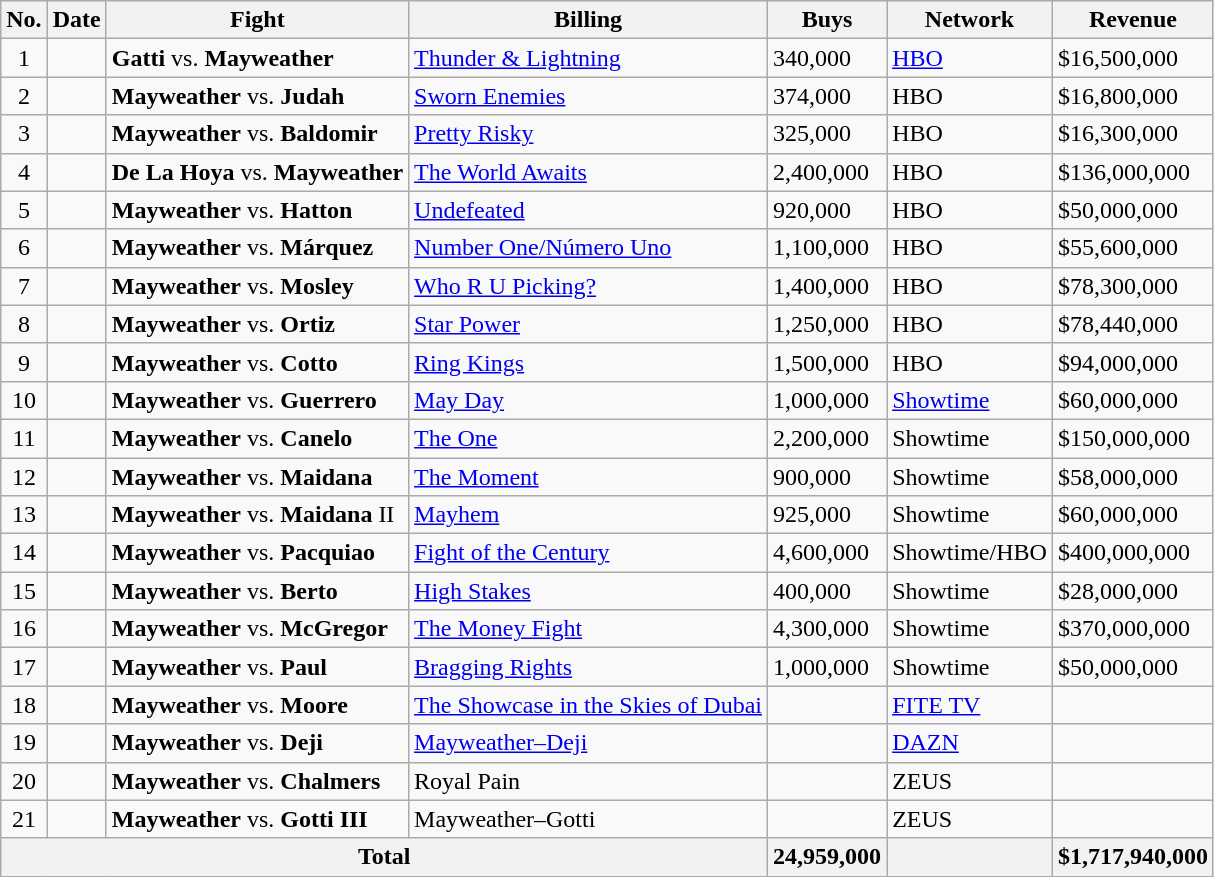<table class="wikitable sortable">
<tr>
<th>No.</th>
<th>Date</th>
<th>Fight</th>
<th>Billing</th>
<th>Buys</th>
<th>Network</th>
<th>Revenue</th>
</tr>
<tr>
<td align=center>1</td>
<td></td>
<td><strong>Gatti</strong> vs. <strong>Mayweather</strong></td>
<td><a href='#'>Thunder & Lightning</a></td>
<td>340,000</td>
<td><a href='#'>HBO</a></td>
<td>$16,500,000</td>
</tr>
<tr>
<td align=center>2</td>
<td></td>
<td><strong>Mayweather</strong> vs. <strong> Judah</strong></td>
<td><a href='#'>Sworn Enemies</a></td>
<td>374,000</td>
<td>HBO</td>
<td>$16,800,000</td>
</tr>
<tr>
<td align=center>3</td>
<td></td>
<td><strong>Mayweather</strong> vs. <strong>Baldomir</strong></td>
<td><a href='#'>Pretty Risky</a></td>
<td>325,000</td>
<td>HBO</td>
<td>$16,300,000</td>
</tr>
<tr>
<td align=center>4</td>
<td></td>
<td><strong>De La Hoya</strong> vs. <strong>Mayweather</strong></td>
<td><a href='#'>The World Awaits</a></td>
<td>2,400,000</td>
<td>HBO</td>
<td>$136,000,000</td>
</tr>
<tr>
<td align=center>5</td>
<td></td>
<td><strong>Mayweather</strong> vs. <strong>Hatton</strong></td>
<td><a href='#'>Undefeated</a></td>
<td>920,000</td>
<td>HBO</td>
<td>$50,000,000</td>
</tr>
<tr>
<td align=center>6</td>
<td></td>
<td><strong>Mayweather</strong> vs. <strong>Márquez</strong></td>
<td><a href='#'>Number One/Número Uno</a></td>
<td>1,100,000</td>
<td>HBO</td>
<td>$55,600,000</td>
</tr>
<tr>
<td align=center>7</td>
<td></td>
<td><strong>Mayweather</strong> vs. <strong>Mosley</strong></td>
<td><a href='#'>Who R U Picking?</a></td>
<td>1,400,000</td>
<td>HBO</td>
<td>$78,300,000</td>
</tr>
<tr>
<td align=center>8</td>
<td></td>
<td><strong>Mayweather</strong> vs. <strong>Ortiz</strong></td>
<td><a href='#'>Star Power</a></td>
<td>1,250,000</td>
<td>HBO</td>
<td>$78,440,000</td>
</tr>
<tr>
<td align=center>9</td>
<td></td>
<td><strong>Mayweather</strong> vs. <strong>Cotto</strong></td>
<td><a href='#'>Ring Kings</a></td>
<td>1,500,000</td>
<td>HBO</td>
<td>$94,000,000</td>
</tr>
<tr>
<td align=center>10</td>
<td></td>
<td><strong>Mayweather</strong> vs. <strong>Guerrero</strong></td>
<td><a href='#'>May Day</a></td>
<td>1,000,000</td>
<td><a href='#'>Showtime</a></td>
<td>$60,000,000</td>
</tr>
<tr>
<td align=center>11</td>
<td></td>
<td><strong>Mayweather</strong> vs. <strong>Canelo</strong></td>
<td><a href='#'>The One</a></td>
<td>2,200,000</td>
<td>Showtime</td>
<td>$150,000,000</td>
</tr>
<tr>
<td align=center>12</td>
<td></td>
<td><strong>Mayweather</strong> vs. <strong>Maidana</strong></td>
<td><a href='#'>The Moment</a></td>
<td>900,000</td>
<td>Showtime</td>
<td>$58,000,000</td>
</tr>
<tr>
<td align=center>13</td>
<td></td>
<td><strong>Mayweather</strong> vs. <strong>Maidana</strong> II</td>
<td><a href='#'>Mayhem</a></td>
<td>925,000</td>
<td>Showtime</td>
<td>$60,000,000</td>
</tr>
<tr>
<td align=center>14</td>
<td></td>
<td><strong>Mayweather</strong> vs. <strong>Pacquiao</strong></td>
<td><a href='#'>Fight of the Century</a></td>
<td>4,600,000</td>
<td>Showtime/HBO</td>
<td>$400,000,000</td>
</tr>
<tr>
<td align=center>15</td>
<td></td>
<td><strong>Mayweather</strong> vs. <strong>Berto</strong></td>
<td><a href='#'>High Stakes</a></td>
<td>400,000</td>
<td>Showtime</td>
<td>$28,000,000</td>
</tr>
<tr>
<td align=center>16</td>
<td></td>
<td><strong>Mayweather</strong> vs. <strong>McGregor</strong></td>
<td><a href='#'>The Money Fight</a></td>
<td>4,300,000</td>
<td>Showtime</td>
<td>$370,000,000</td>
</tr>
<tr>
<td align=center>17</td>
<td></td>
<td><strong>Mayweather</strong> vs. <strong>Paul</strong></td>
<td><a href='#'>Bragging Rights</a></td>
<td>1,000,000</td>
<td>Showtime</td>
<td>$50,000,000</td>
</tr>
<tr>
<td align=center>18</td>
<td></td>
<td><strong>Mayweather</strong> vs. <strong>Moore</strong></td>
<td><a href='#'>The Showcase in the Skies of Dubai</a></td>
<td></td>
<td><a href='#'>FITE TV</a></td>
<td></td>
</tr>
<tr>
<td align=center>19</td>
<td></td>
<td><strong>Mayweather</strong> vs. <strong>Deji</strong></td>
<td><a href='#'>Mayweather–Deji</a></td>
<td></td>
<td><a href='#'>DAZN</a></td>
<td></td>
</tr>
<tr>
<td align=center>20</td>
<td></td>
<td><strong>Mayweather</strong> vs. <strong>Chalmers</strong></td>
<td>Royal Pain</td>
<td></td>
<td>ZEUS</td>
<td></td>
</tr>
<tr>
<td align=center>21</td>
<td></td>
<td><strong>Mayweather</strong> vs. <strong>Gotti III</strong></td>
<td>Mayweather–Gotti</td>
<td></td>
<td>ZEUS</td>
<td></td>
</tr>
<tr>
<th colspan="4">Total</th>
<th>24,959,000</th>
<th></th>
<th>$1,717,940,000</th>
</tr>
</table>
